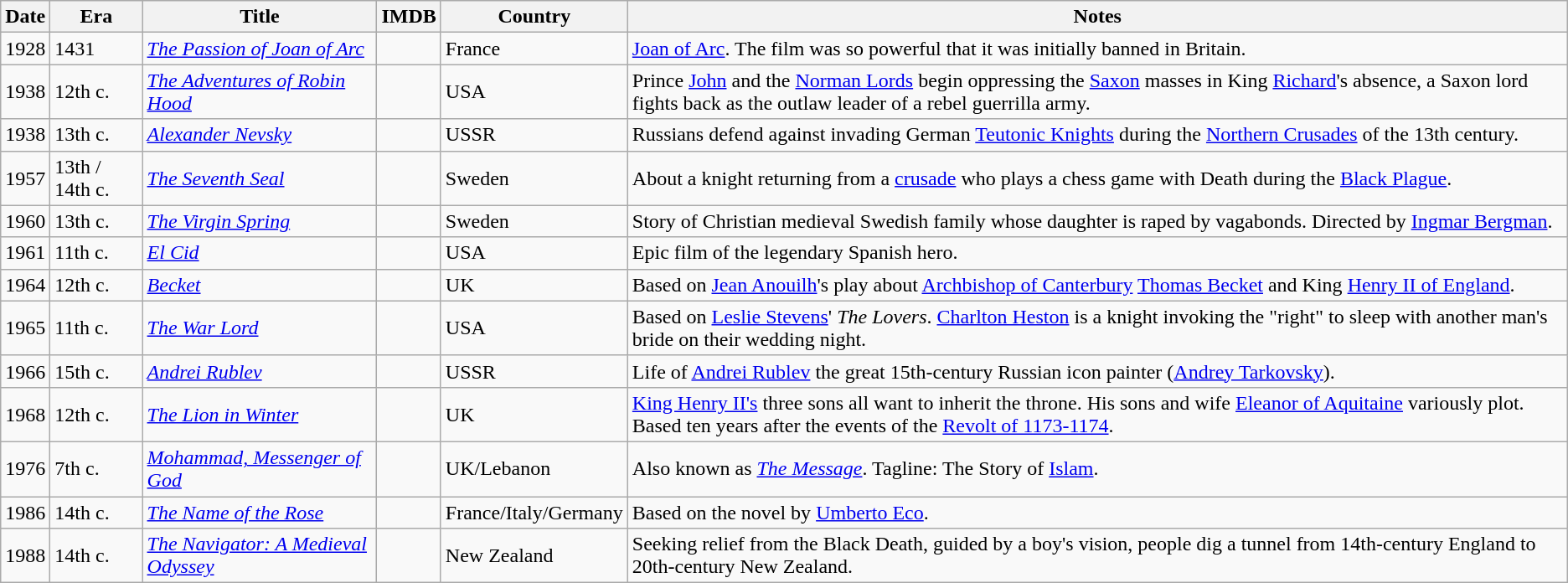<table class="wikitable sortable">
<tr>
<th>Date</th>
<th>Era</th>
<th>Title</th>
<th>IMDB</th>
<th>Country</th>
<th>Notes</th>
</tr>
<tr>
<td>1928</td>
<td>1431</td>
<td><em><a href='#'>The Passion of Joan of Arc</a></em></td>
<td></td>
<td>France</td>
<td><a href='#'>Joan of Arc</a>. The film was so powerful that it was initially banned in Britain.</td>
</tr>
<tr>
<td>1938</td>
<td>12th c.</td>
<td><em><a href='#'>The Adventures of Robin Hood</a></em></td>
<td></td>
<td>USA</td>
<td>Prince <a href='#'>John</a> and the <a href='#'>Norman Lords</a> begin oppressing the <a href='#'>Saxon</a> masses in King <a href='#'>Richard</a>'s absence, a Saxon lord fights back as the outlaw leader of a rebel guerrilla army.</td>
</tr>
<tr>
<td>1938</td>
<td>13th c.</td>
<td><em><a href='#'>Alexander Nevsky</a></em></td>
<td></td>
<td>USSR</td>
<td>Russians defend against invading German <a href='#'>Teutonic Knights</a> during the <a href='#'>Northern Crusades</a> of the 13th century.</td>
</tr>
<tr>
<td>1957</td>
<td>13th / 14th c.</td>
<td><em><a href='#'>The Seventh Seal</a></em></td>
<td></td>
<td>Sweden</td>
<td>About a knight returning from a <a href='#'>crusade</a> who plays a chess game with Death during the <a href='#'>Black Plague</a>.</td>
</tr>
<tr>
<td>1960</td>
<td>13th c.</td>
<td><em><a href='#'>The Virgin Spring</a></em></td>
<td></td>
<td>Sweden</td>
<td>Story of Christian medieval Swedish family whose daughter is raped by vagabonds. Directed by <a href='#'>Ingmar Bergman</a>.</td>
</tr>
<tr>
<td>1961</td>
<td>11th c.</td>
<td><em><a href='#'>El Cid</a></em></td>
<td></td>
<td>USA</td>
<td>Epic film of the legendary Spanish hero.</td>
</tr>
<tr>
<td>1964</td>
<td>12th c.</td>
<td><em><a href='#'>Becket</a></em></td>
<td></td>
<td>UK</td>
<td>Based on <a href='#'>Jean Anouilh</a>'s play about <a href='#'>Archbishop of Canterbury</a> <a href='#'>Thomas Becket</a> and King <a href='#'>Henry II of England</a>.</td>
</tr>
<tr>
<td>1965</td>
<td>11th c.</td>
<td><em><a href='#'>The War Lord</a></em></td>
<td></td>
<td>USA</td>
<td>Based on <a href='#'>Leslie Stevens</a>' <em>The Lovers</em>. <a href='#'>Charlton Heston</a> is a knight invoking the "right" to sleep with another man's bride on their wedding night.</td>
</tr>
<tr>
<td>1966</td>
<td>15th c.</td>
<td><em><a href='#'>Andrei Rublev</a></em></td>
<td></td>
<td>USSR</td>
<td>Life of <a href='#'>Andrei Rublev</a> the great 15th-century Russian icon painter (<a href='#'>Andrey Tarkovsky</a>).</td>
</tr>
<tr>
<td>1968</td>
<td>12th c.</td>
<td><em><a href='#'>The Lion in Winter</a></em></td>
<td></td>
<td>UK</td>
<td><a href='#'>King Henry II's</a> three sons all want to inherit the throne. His sons and wife <a href='#'>Eleanor of Aquitaine</a> variously plot. Based ten years after the events of the <a href='#'>Revolt of 1173-1174</a>.</td>
</tr>
<tr>
<td>1976</td>
<td>7th c.</td>
<td><em><a href='#'>Mohammad, Messenger of God</a></em></td>
<td></td>
<td>UK/Lebanon</td>
<td>Also known as <em><a href='#'>The Message</a></em>. Tagline: The Story of <a href='#'>Islam</a>.</td>
</tr>
<tr>
<td>1986</td>
<td>14th c.</td>
<td><em><a href='#'>The Name of the Rose</a></em></td>
<td></td>
<td>France/Italy/Germany</td>
<td>Based on the novel by <a href='#'>Umberto Eco</a>.</td>
</tr>
<tr>
<td>1988</td>
<td>14th c.</td>
<td><em><a href='#'>The Navigator: A Medieval Odyssey</a></em></td>
<td></td>
<td>New Zealand</td>
<td>Seeking relief from the Black Death, guided by a boy's vision, people dig a tunnel from 14th-century England to 20th-century New Zealand.</td>
</tr>
</table>
